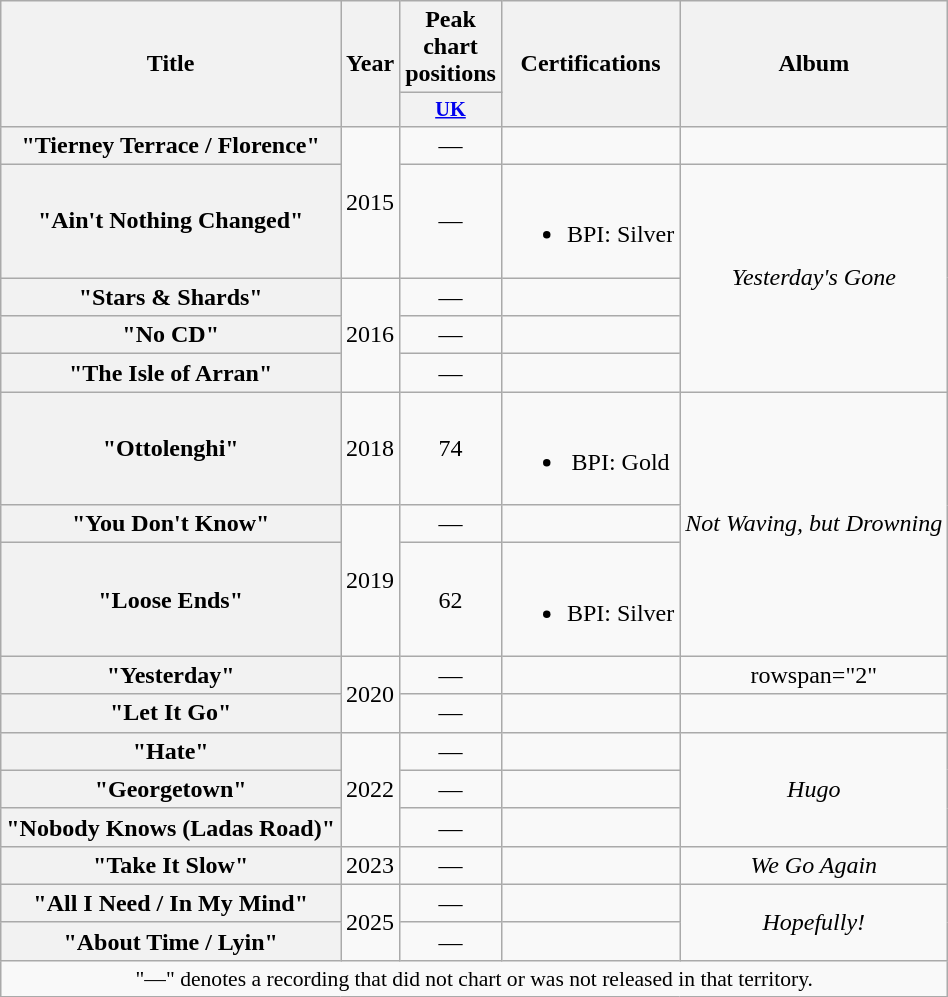<table class="wikitable plainrowheaders" style="text-align:center;">
<tr>
<th scope="col" rowspan="2">Title</th>
<th scope="col" rowspan="2">Year</th>
<th scope="col" colspan="1">Peak chart positions</th>
<th scope="col" rowspan="2">Certifications</th>
<th scope="col" rowspan="2">Album</th>
</tr>
<tr>
<th scope="col" style="width:3em;font-size:85%;"><a href='#'>UK</a><br></th>
</tr>
<tr>
<th scope="row">"Tierney Terrace / Florence"</th>
<td rowspan="2">2015</td>
<td>—</td>
<td></td>
<td></td>
</tr>
<tr>
<th scope="row">"Ain't Nothing Changed"</th>
<td>—</td>
<td><br><ul><li>BPI: Silver</li></ul></td>
<td rowspan="4"><em>Yesterday's Gone</em></td>
</tr>
<tr>
<th scope="row">"Stars & Shards"</th>
<td rowspan="3">2016</td>
<td>—</td>
<td></td>
</tr>
<tr>
<th scope="row">"No CD"<br></th>
<td>—</td>
<td></td>
</tr>
<tr>
<th scope="row">"The Isle of Arran"</th>
<td>—</td>
<td></td>
</tr>
<tr>
<th scope="row">"Ottolenghi"<br></th>
<td>2018</td>
<td>74</td>
<td><br><ul><li>BPI: Gold</li></ul></td>
<td rowspan="3"><em>Not Waving, but Drowning</em></td>
</tr>
<tr>
<th scope="row">"You Don't Know"<br></th>
<td rowspan="2">2019</td>
<td>—</td>
<td></td>
</tr>
<tr>
<th scope="row">"Loose Ends"<br></th>
<td>62</td>
<td><br><ul><li>BPI: Silver</li></ul></td>
</tr>
<tr>
<th scope="row">"Yesterday"</th>
<td rowspan="2">2020</td>
<td>—</td>
<td></td>
<td>rowspan="2" </td>
</tr>
<tr>
<th scope="row">"Let It Go"<br></th>
<td>—</td>
<td></td>
</tr>
<tr>
<th scope="row">"Hate"</th>
<td rowspan="3">2022</td>
<td>—</td>
<td></td>
<td rowspan="3"><em>Hugo</em></td>
</tr>
<tr>
<th scope="row">"Georgetown"<br></th>
<td>—</td>
<td></td>
</tr>
<tr>
<th scope="row">"Nobody Knows (Ladas Road)"</th>
<td>—</td>
<td></td>
</tr>
<tr>
<th scope="row">"Take It Slow"<br></th>
<td>2023</td>
<td>—</td>
<td></td>
<td><em>We Go Again</em></td>
</tr>
<tr>
<th scope="row">"All I Need / In My Mind"</th>
<td rowspan="2">2025</td>
<td>—</td>
<td></td>
<td rowspan="2"><em>Hopefully!</em></td>
</tr>
<tr>
<th scope="row">"About Time / Lyin"</th>
<td>—</td>
<td></td>
</tr>
<tr>
<td colspan="5" style="font-size:90%">"—" denotes a recording that did not chart or was not released in that territory.</td>
</tr>
</table>
